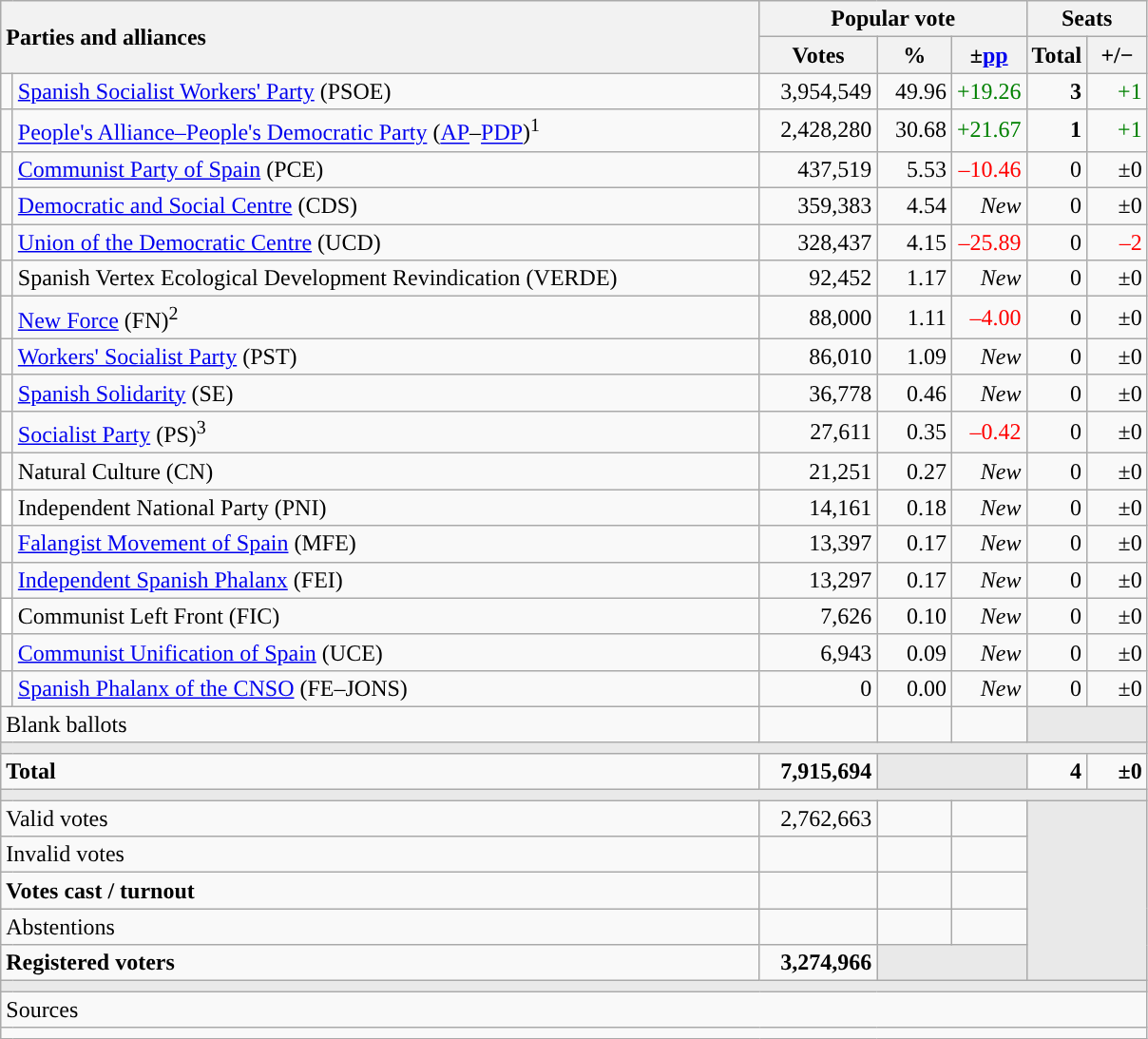<table class="wikitable" style="text-align:right;">
<tr>
<th style="text-align:left;" rowspan="2" colspan="2" width="525">Parties and alliances</th>
<th colspan="3">Popular vote</th>
<th colspan="2">Seats</th>
</tr>
<tr>
<th width="75">Votes</th>
<th width="45">%</th>
<th width="45">±<a href='#'>pp</a></th>
<th width="35">Total</th>
<th width="35">+/−</th>
</tr>
<tr>
<td width="1" style="color:inherit;background:"></td>
<td align="left"><a href='#'>Spanish Socialist Workers' Party</a> (PSOE)</td>
<td>3,954,549</td>
<td>49.96</td>
<td style="color:green;">+19.26</td>
<td><strong>3</strong></td>
<td style="color:green;">+1</td>
</tr>
<tr>
<td style="color:inherit;background:"></td>
<td align="left"><a href='#'>People's Alliance–People's Democratic Party</a> (<a href='#'>AP</a>–<a href='#'>PDP</a>)<sup>1</sup></td>
<td>2,428,280</td>
<td>30.68</td>
<td style="color:green;">+21.67</td>
<td><strong>1</strong></td>
<td style="color:green;">+1</td>
</tr>
<tr>
<td style="color:inherit;background:"></td>
<td align="left"><a href='#'>Communist Party of Spain</a> (PCE)</td>
<td>437,519</td>
<td>5.53</td>
<td style="color:red;">–10.46</td>
<td>0</td>
<td>±0</td>
</tr>
<tr>
<td style="color:inherit;background:"></td>
<td align="left"><a href='#'>Democratic and Social Centre</a> (CDS)</td>
<td>359,383</td>
<td>4.54</td>
<td><em>New</em></td>
<td>0</td>
<td>±0</td>
</tr>
<tr>
<td style="color:inherit;background:"></td>
<td align="left"><a href='#'>Union of the Democratic Centre</a> (UCD)</td>
<td>328,437</td>
<td>4.15</td>
<td style="color:red;">–25.89</td>
<td>0</td>
<td style="color:red;">–2</td>
</tr>
<tr>
<td style="color:inherit;background:"></td>
<td align="left">Spanish Vertex Ecological Development Revindication (VERDE)</td>
<td>92,452</td>
<td>1.17</td>
<td><em>New</em></td>
<td>0</td>
<td>±0</td>
</tr>
<tr>
<td style="color:inherit;background:"></td>
<td align="left"><a href='#'>New Force</a> (FN)<sup>2</sup></td>
<td>88,000</td>
<td>1.11</td>
<td style="color:red;">–4.00</td>
<td>0</td>
<td>±0</td>
</tr>
<tr>
<td style="color:inherit;background:"></td>
<td align="left"><a href='#'>Workers' Socialist Party</a> (PST)</td>
<td>86,010</td>
<td>1.09</td>
<td><em>New</em></td>
<td>0</td>
<td>±0</td>
</tr>
<tr>
<td style="color:inherit;background:"></td>
<td align="left"><a href='#'>Spanish Solidarity</a> (SE)</td>
<td>36,778</td>
<td>0.46</td>
<td><em>New</em></td>
<td>0</td>
<td>±0</td>
</tr>
<tr>
<td style="color:inherit;background:"></td>
<td align="left"><a href='#'>Socialist Party</a> (PS)<sup>3</sup></td>
<td>27,611</td>
<td>0.35</td>
<td style="color:red;">–0.42</td>
<td>0</td>
<td>±0</td>
</tr>
<tr>
<td style="color:inherit;background:"></td>
<td align="left">Natural Culture (CN)</td>
<td>21,251</td>
<td>0.27</td>
<td><em>New</em></td>
<td>0</td>
<td>±0</td>
</tr>
<tr>
<td bgcolor="white"></td>
<td align="left">Independent National Party (PNI)</td>
<td>14,161</td>
<td>0.18</td>
<td><em>New</em></td>
<td>0</td>
<td>±0</td>
</tr>
<tr>
<td style="color:inherit;background:"></td>
<td align="left"><a href='#'>Falangist Movement of Spain</a> (MFE)</td>
<td>13,397</td>
<td>0.17</td>
<td><em>New</em></td>
<td>0</td>
<td>±0</td>
</tr>
<tr>
<td style="color:inherit;background:"></td>
<td align="left"><a href='#'>Independent Spanish Phalanx</a> (FEI)</td>
<td>13,297</td>
<td>0.17</td>
<td><em>New</em></td>
<td>0</td>
<td>±0</td>
</tr>
<tr>
<td bgcolor="white"></td>
<td align="left">Communist Left Front (FIC)</td>
<td>7,626</td>
<td>0.10</td>
<td><em>New</em></td>
<td>0</td>
<td>±0</td>
</tr>
<tr>
<td style="color:inherit;background:"></td>
<td align="left"><a href='#'>Communist Unification of Spain</a> (UCE)</td>
<td>6,943</td>
<td>0.09</td>
<td><em>New</em></td>
<td>0</td>
<td>±0</td>
</tr>
<tr>
<td style="color:inherit;background:"></td>
<td align="left"><a href='#'>Spanish Phalanx of the CNSO</a> (FE–JONS)</td>
<td>0</td>
<td>0.00</td>
<td><em>New</em></td>
<td>0</td>
<td>±0</td>
</tr>
<tr>
<td align="left" colspan="2">Blank ballots</td>
<td></td>
<td></td>
<td></td>
<td bgcolor="#E9E9E9" colspan="2"></td>
</tr>
<tr>
<td colspan="7" bgcolor="#E9E9E9"></td>
</tr>
<tr style="font-weight:bold;">
<td align="left" colspan="2">Total</td>
<td>7,915,694</td>
<td bgcolor="#E9E9E9" colspan="2"></td>
<td>4</td>
<td>±0</td>
</tr>
<tr>
<td colspan="7" bgcolor="#E9E9E9"></td>
</tr>
<tr>
<td align="left" colspan="2">Valid votes</td>
<td>2,762,663</td>
<td></td>
<td></td>
<td bgcolor="#E9E9E9" colspan="2" rowspan="5"></td>
</tr>
<tr>
<td align="left" colspan="2">Invalid votes</td>
<td></td>
<td></td>
<td></td>
</tr>
<tr style="font-weight:bold;">
<td align="left" colspan="2">Votes cast / turnout</td>
<td></td>
<td></td>
<td></td>
</tr>
<tr>
<td align="left" colspan="2">Abstentions</td>
<td></td>
<td></td>
<td></td>
</tr>
<tr style="font-weight:bold;">
<td align="left" colspan="2">Registered voters</td>
<td>3,274,966</td>
<td bgcolor="#E9E9E9" colspan="2"></td>
</tr>
<tr>
<td colspan="7" bgcolor="#E9E9E9"></td>
</tr>
<tr>
<td align="left" colspan="7">Sources</td>
</tr>
<tr>
<td colspan="7" style="text-align:left; max-width:790px;"></td>
</tr>
</table>
